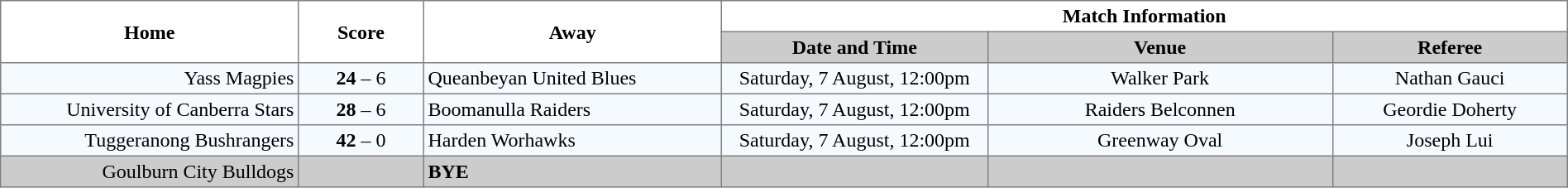<table border="1" cellpadding="3" cellspacing="0" width="100%" style="border-collapse:collapse;  text-align:center;">
<tr>
<th rowspan="2" width="19%">Home</th>
<th rowspan="2" width="8%">Score</th>
<th rowspan="2" width="19%">Away</th>
<th colspan="3">Match Information</th>
</tr>
<tr bgcolor="#CCCCCC">
<th width="17%">Date and Time</th>
<th width="22%">Venue</th>
<th width="50%">Referee</th>
</tr>
<tr style="text-align:center; background:#f5faff;">
<td align="right">Yass Magpies </td>
<td><strong>24</strong> – 6</td>
<td align="left"> Queanbeyan United Blues</td>
<td>Saturday, 7 August, 12:00pm</td>
<td>Walker Park</td>
<td>Nathan Gauci</td>
</tr>
<tr style="text-align:center; background:#f5faff;">
<td align="right">University of Canberra Stars </td>
<td><strong>28</strong> – 6</td>
<td align="left"> Boomanulla Raiders</td>
<td>Saturday, 7 August, 12:00pm</td>
<td>Raiders Belconnen</td>
<td>Geordie Doherty</td>
</tr>
<tr style="text-align:center; background:#f5faff;">
<td align="right">Tuggeranong Bushrangers </td>
<td><strong>42</strong> – 0</td>
<td align="left"> Harden Worhawks</td>
<td>Saturday, 7 August, 12:00pm</td>
<td>Greenway Oval</td>
<td>Joseph Lui</td>
</tr>
<tr style="text-align:center; background:#CCCCCC;">
<td align="right">Goulburn City Bulldogs </td>
<td></td>
<td align="left"><strong>BYE</strong></td>
<td></td>
<td></td>
<td></td>
</tr>
</table>
